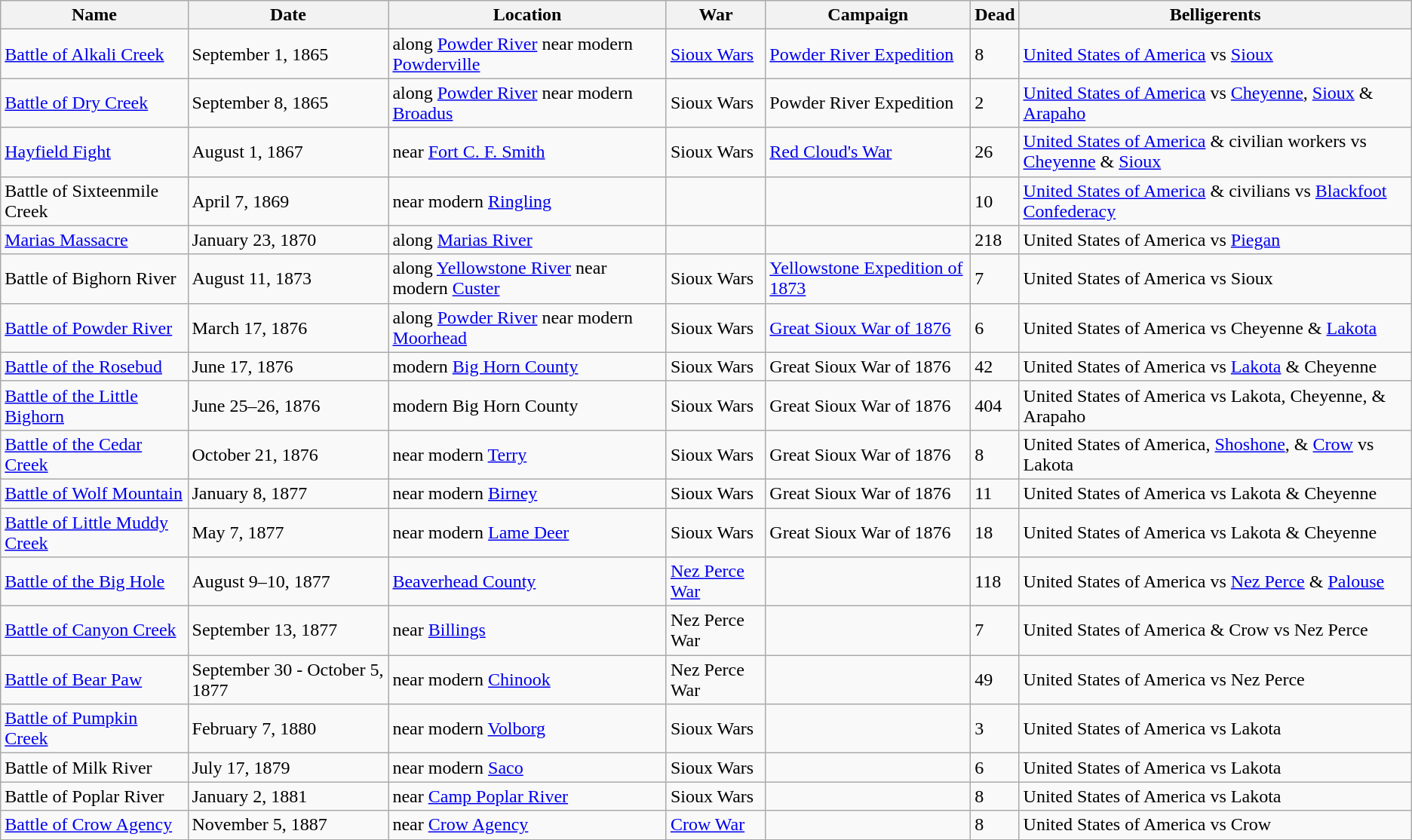<table class="wikitable sortable">
<tr>
<th>Name</th>
<th>Date</th>
<th>Location</th>
<th>War</th>
<th>Campaign</th>
<th>Dead</th>
<th>Belligerents</th>
</tr>
<tr>
<td><a href='#'>Battle of Alkali Creek</a></td>
<td>September 1, 1865</td>
<td>along <a href='#'>Powder River</a> near modern <a href='#'>Powderville</a></td>
<td><a href='#'>Sioux Wars</a></td>
<td><a href='#'>Powder River Expedition</a></td>
<td>8</td>
<td><a href='#'>United States of America</a> vs <a href='#'>Sioux</a></td>
</tr>
<tr>
<td><a href='#'>Battle of Dry Creek</a></td>
<td>September 8, 1865</td>
<td>along <a href='#'>Powder River</a> near modern <a href='#'>Broadus</a></td>
<td>Sioux Wars</td>
<td>Powder River Expedition</td>
<td>2</td>
<td><a href='#'>United States of America</a> vs <a href='#'>Cheyenne</a>, <a href='#'>Sioux</a> & <a href='#'>Arapaho</a></td>
</tr>
<tr>
<td><a href='#'>Hayfield Fight</a></td>
<td>August 1, 1867</td>
<td>near <a href='#'>Fort C. F. Smith</a></td>
<td>Sioux Wars</td>
<td><a href='#'>Red Cloud's War</a></td>
<td>26</td>
<td><a href='#'>United States of America</a> & civilian workers vs <a href='#'>Cheyenne</a> & <a href='#'>Sioux</a></td>
</tr>
<tr>
<td>Battle of Sixteenmile Creek</td>
<td>April 7, 1869</td>
<td>near modern <a href='#'>Ringling</a></td>
<td></td>
<td></td>
<td>10</td>
<td><a href='#'>United States of America</a> & civilians vs <a href='#'>Blackfoot</a> <a href='#'>Confederacy</a></td>
</tr>
<tr>
<td><a href='#'>Marias Massacre</a></td>
<td>January 23, 1870</td>
<td>along <a href='#'>Marias River</a></td>
<td></td>
<td></td>
<td>218</td>
<td>United States of America vs <a href='#'>Piegan</a></td>
</tr>
<tr>
<td>Battle of Bighorn River</td>
<td>August 11, 1873</td>
<td>along <a href='#'>Yellowstone River</a> near modern <a href='#'>Custer</a></td>
<td>Sioux Wars</td>
<td><a href='#'>Yellowstone Expedition of 1873</a></td>
<td>7</td>
<td>United States of America vs Sioux</td>
</tr>
<tr>
<td><a href='#'>Battle of Powder River</a></td>
<td>March 17, 1876</td>
<td>along <a href='#'>Powder River</a> near modern <a href='#'>Moorhead</a></td>
<td>Sioux Wars</td>
<td><a href='#'>Great Sioux War of 1876</a></td>
<td>6</td>
<td>United States of America vs Cheyenne & <a href='#'>Lakota</a></td>
</tr>
<tr>
<td><a href='#'>Battle of the Rosebud</a></td>
<td>June 17, 1876</td>
<td>modern <a href='#'>Big Horn County</a></td>
<td>Sioux Wars</td>
<td>Great Sioux War of 1876</td>
<td>42</td>
<td>United States of America vs <a href='#'>Lakota</a> & Cheyenne</td>
</tr>
<tr>
<td><a href='#'>Battle of the Little Bighorn</a></td>
<td>June 25–26, 1876</td>
<td>modern Big Horn County</td>
<td>Sioux Wars</td>
<td>Great Sioux War of 1876</td>
<td>404</td>
<td>United States of America vs Lakota, Cheyenne, & Arapaho</td>
</tr>
<tr>
<td><a href='#'>Battle of the Cedar Creek</a></td>
<td>October 21, 1876</td>
<td>near modern <a href='#'>Terry</a></td>
<td>Sioux Wars</td>
<td>Great Sioux War of 1876</td>
<td>8</td>
<td>United States of America, <a href='#'>Shoshone</a>, & <a href='#'>Crow</a> vs Lakota</td>
</tr>
<tr>
<td><a href='#'>Battle of Wolf Mountain</a></td>
<td>January 8, 1877</td>
<td>near modern <a href='#'>Birney</a></td>
<td>Sioux Wars</td>
<td>Great Sioux War of 1876</td>
<td>11</td>
<td>United States of America vs Lakota & Cheyenne</td>
</tr>
<tr>
<td><a href='#'>Battle of Little Muddy Creek</a></td>
<td>May 7, 1877</td>
<td>near modern <a href='#'>Lame Deer</a></td>
<td>Sioux Wars</td>
<td>Great Sioux War of 1876</td>
<td>18</td>
<td>United States of America vs Lakota & Cheyenne</td>
</tr>
<tr>
<td><a href='#'>Battle of the Big Hole</a></td>
<td>August 9–10, 1877</td>
<td><a href='#'>Beaverhead County</a></td>
<td><a href='#'>Nez Perce War</a></td>
<td></td>
<td>118</td>
<td>United States of America vs <a href='#'>Nez Perce</a> & <a href='#'>Palouse</a></td>
</tr>
<tr>
<td><a href='#'>Battle of Canyon Creek</a></td>
<td>September 13, 1877</td>
<td>near <a href='#'>Billings</a></td>
<td>Nez Perce War</td>
<td></td>
<td>7</td>
<td>United States of America & Crow vs Nez Perce</td>
</tr>
<tr>
<td><a href='#'>Battle of Bear Paw</a></td>
<td>September 30 - October 5, 1877</td>
<td>near modern <a href='#'>Chinook</a></td>
<td>Nez Perce War</td>
<td></td>
<td>49</td>
<td>United States of America vs Nez Perce</td>
</tr>
<tr>
<td><a href='#'>Battle of Pumpkin Creek</a></td>
<td>February 7, 1880</td>
<td>near modern <a href='#'>Volborg</a></td>
<td>Sioux Wars</td>
<td></td>
<td>3</td>
<td>United States of America vs Lakota</td>
</tr>
<tr>
<td>Battle of Milk River</td>
<td>July 17, 1879</td>
<td>near modern <a href='#'>Saco</a></td>
<td>Sioux Wars</td>
<td></td>
<td>6</td>
<td>United States of America vs Lakota</td>
</tr>
<tr>
<td>Battle of Poplar River</td>
<td>January 2, 1881</td>
<td>near <a href='#'>Camp Poplar River</a></td>
<td>Sioux Wars</td>
<td></td>
<td>8</td>
<td>United States of America vs Lakota</td>
</tr>
<tr>
<td><a href='#'>Battle of Crow Agency</a></td>
<td>November 5, 1887</td>
<td>near <a href='#'>Crow Agency</a></td>
<td><a href='#'>Crow War</a></td>
<td></td>
<td>8</td>
<td>United States of America vs Crow</td>
</tr>
<tr>
</tr>
</table>
